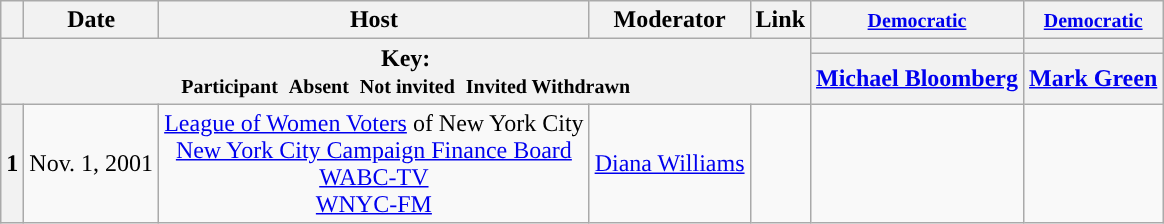<table class="wikitable" style="text-align:center;">
<tr>
<th scope="col"></th>
<th scope="col">Date</th>
<th scope="col">Host</th>
<th scope="col">Moderator</th>
<th scope="col">Link</th>
<th scope="col"><small><a href='#'>Democratic</a></small></th>
<th scope="col"><small><a href='#'>Democratic</a></small></th>
</tr>
<tr>
<th colspan="5" rowspan="2">Key:<br> <small>Participant </small>  <small>Absent </small>  <small>Not invited </small>  <small>Invited  Withdrawn</small></th>
<th scope="col" style="background:"></th>
<th scope="col" style="background:"></th>
</tr>
<tr>
<th scope="col"><a href='#'>Michael Bloomberg</a></th>
<th scope="col"><a href='#'>Mark Green</a></th>
</tr>
<tr>
<th>1</th>
<td style="white-space:nowrap;">Nov. 1, 2001</td>
<td style="white-space:nowrap;"><a href='#'>League of Women Voters</a> of New York City<br><a href='#'>New York City Campaign Finance Board</a><br><a href='#'>WABC-TV</a><br><a href='#'>WNYC-FM</a></td>
<td style="white-space:nowrap;"><a href='#'>Diana Williams</a></td>
<td style="white-space:nowrap;"></td>
<td></td>
<td></td>
</tr>
</table>
